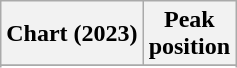<table class="wikitable sortable plainrowheaders" style="text-align:center">
<tr>
<th scope="col">Chart (2023)</th>
<th scope="col">Peak<br>position</th>
</tr>
<tr>
</tr>
<tr>
</tr>
<tr>
</tr>
<tr>
</tr>
</table>
